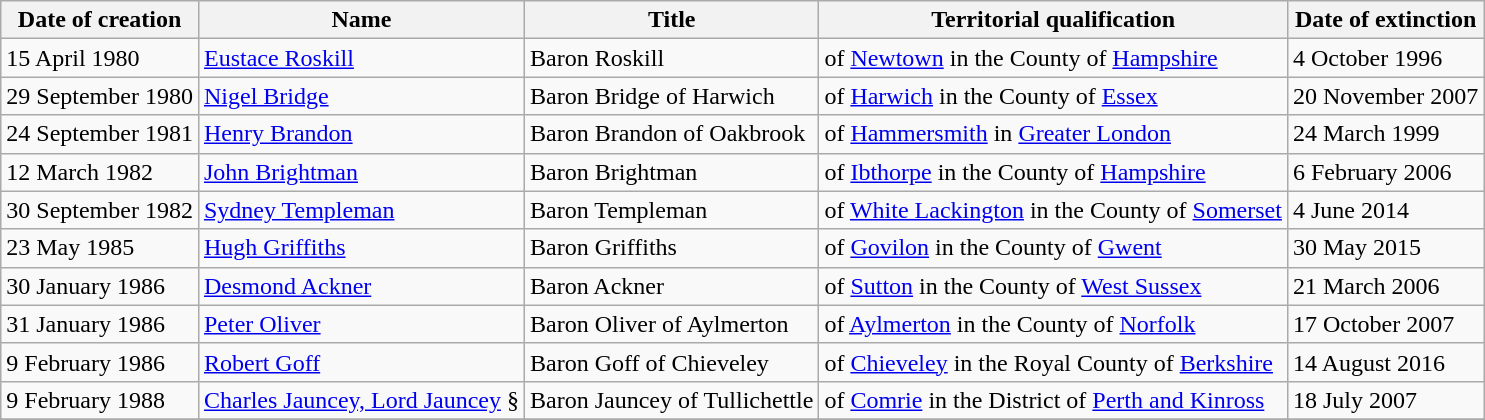<table class="wikitable">
<tr>
<th>Date of creation</th>
<th>Name</th>
<th>Title</th>
<th>Territorial qualification</th>
<th>Date of extinction</th>
</tr>
<tr>
<td>15 April 1980</td>
<td><a href='#'>Eustace Roskill</a></td>
<td>Baron Roskill</td>
<td>of <a href='#'>Newtown</a> in the County of <a href='#'>Hampshire</a></td>
<td>4 October 1996</td>
</tr>
<tr>
<td>29 September 1980</td>
<td><a href='#'>Nigel Bridge</a></td>
<td>Baron Bridge of Harwich</td>
<td>of <a href='#'>Harwich</a> in the County of <a href='#'>Essex</a></td>
<td>20 November 2007</td>
</tr>
<tr>
<td>24 September 1981</td>
<td><a href='#'>Henry Brandon</a></td>
<td>Baron Brandon of Oakbrook</td>
<td>of <a href='#'>Hammersmith</a> in <a href='#'>Greater London</a></td>
<td>24 March 1999</td>
</tr>
<tr>
<td>12 March 1982</td>
<td><a href='#'>John Brightman</a></td>
<td>Baron Brightman</td>
<td>of <a href='#'>Ibthorpe</a> in the County of <a href='#'>Hampshire</a></td>
<td>6 February 2006</td>
</tr>
<tr>
<td>30 September 1982</td>
<td><a href='#'>Sydney Templeman</a></td>
<td>Baron Templeman</td>
<td>of <a href='#'>White Lackington</a> in the County of <a href='#'>Somerset</a></td>
<td>4 June 2014</td>
</tr>
<tr>
<td>23 May 1985</td>
<td><a href='#'>Hugh Griffiths</a></td>
<td>Baron Griffiths</td>
<td>of <a href='#'>Govilon</a> in the County of <a href='#'>Gwent</a></td>
<td>30 May 2015</td>
</tr>
<tr>
<td>30 January 1986</td>
<td><a href='#'>Desmond Ackner</a></td>
<td>Baron Ackner</td>
<td>of <a href='#'>Sutton</a> in the County of <a href='#'>West Sussex</a></td>
<td>21 March 2006</td>
</tr>
<tr>
<td>31 January 1986</td>
<td><a href='#'>Peter Oliver</a></td>
<td>Baron Oliver of Aylmerton</td>
<td>of <a href='#'>Aylmerton</a> in the County of <a href='#'>Norfolk</a></td>
<td>17 October 2007</td>
</tr>
<tr>
<td>9 February 1986</td>
<td><a href='#'>Robert Goff</a></td>
<td>Baron Goff of Chieveley</td>
<td>of <a href='#'>Chieveley</a> in the Royal County of <a href='#'>Berkshire</a></td>
<td>14 August 2016</td>
</tr>
<tr>
<td>9 February 1988</td>
<td><a href='#'>Charles Jauncey, Lord Jauncey</a> §</td>
<td>Baron Jauncey of Tullichettle</td>
<td>of <a href='#'>Comrie</a> in the District of <a href='#'>Perth and Kinross</a></td>
<td>18 July 2007</td>
</tr>
<tr>
</tr>
</table>
